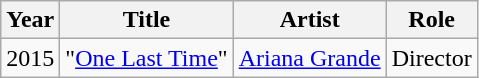<table class="wikitable">
<tr>
<th>Year</th>
<th>Title</th>
<th>Artist</th>
<th>Role</th>
</tr>
<tr>
<td>2015</td>
<td>"<a href='#'>One Last Time</a>"</td>
<td><a href='#'>Ariana Grande</a></td>
<td>Director</td>
</tr>
</table>
